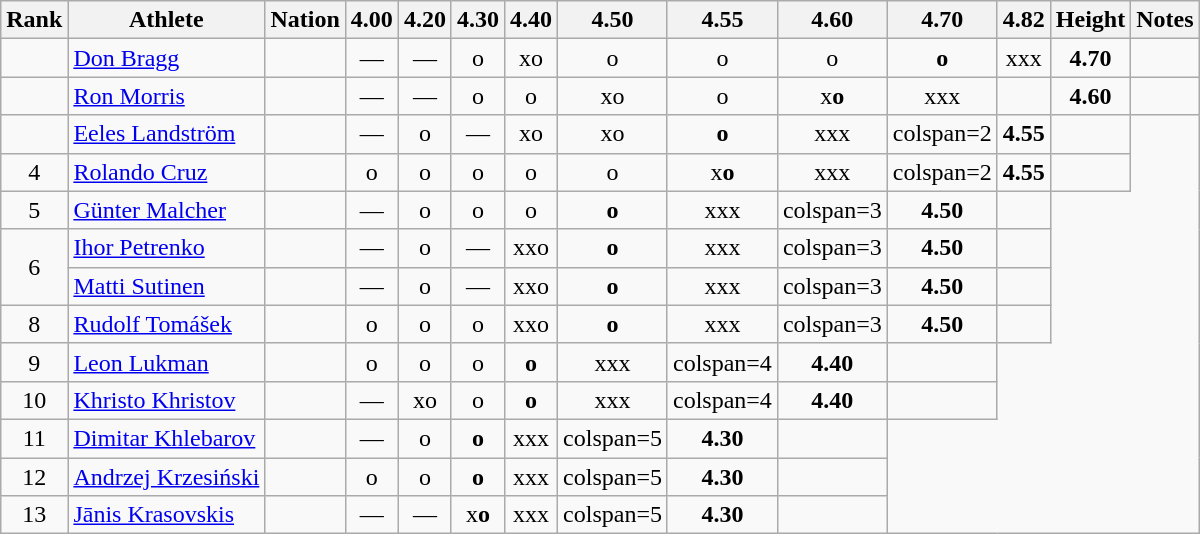<table class="wikitable sortable" style="text-align:center">
<tr>
<th>Rank</th>
<th>Athlete</th>
<th>Nation</th>
<th>4.00</th>
<th>4.20</th>
<th>4.30</th>
<th>4.40</th>
<th>4.50</th>
<th>4.55</th>
<th>4.60</th>
<th>4.70</th>
<th>4.82</th>
<th>Height</th>
<th>Notes</th>
</tr>
<tr>
<td></td>
<td align=left><a href='#'>Don Bragg</a></td>
<td align=left></td>
<td>—</td>
<td>—</td>
<td>o</td>
<td>xo</td>
<td>o</td>
<td>o</td>
<td>o</td>
<td><strong>o</strong></td>
<td>xxx</td>
<td><strong>4.70</strong></td>
<td></td>
</tr>
<tr>
<td></td>
<td align=left><a href='#'>Ron Morris</a></td>
<td align=left></td>
<td>—</td>
<td>—</td>
<td>o</td>
<td>o</td>
<td>xo</td>
<td>o</td>
<td>x<strong>o</strong></td>
<td>xxx</td>
<td></td>
<td><strong>4.60</strong></td>
<td></td>
</tr>
<tr>
<td></td>
<td align=left><a href='#'>Eeles Landström</a></td>
<td align=left></td>
<td>—</td>
<td>o</td>
<td>—</td>
<td>xo</td>
<td>xo</td>
<td><strong>o</strong></td>
<td>xxx</td>
<td>colspan=2 </td>
<td><strong>4.55</strong></td>
<td></td>
</tr>
<tr>
<td>4</td>
<td align=left><a href='#'>Rolando Cruz</a></td>
<td align=left></td>
<td>o</td>
<td>o</td>
<td>o</td>
<td>o</td>
<td>o</td>
<td>x<strong>o</strong></td>
<td>xxx</td>
<td>colspan=2 </td>
<td><strong>4.55</strong></td>
<td></td>
</tr>
<tr>
<td>5</td>
<td align=left><a href='#'>Günter Malcher</a></td>
<td align=left></td>
<td>—</td>
<td>o</td>
<td>o</td>
<td>o</td>
<td><strong>o</strong></td>
<td>xxx</td>
<td>colspan=3 </td>
<td><strong>4.50</strong></td>
<td></td>
</tr>
<tr>
<td rowspan=2>6</td>
<td align=left><a href='#'>Ihor Petrenko</a></td>
<td align=left></td>
<td>—</td>
<td>o</td>
<td>—</td>
<td>xxo</td>
<td><strong>o</strong></td>
<td>xxx</td>
<td>colspan=3 </td>
<td><strong>4.50</strong></td>
<td></td>
</tr>
<tr>
<td align=left><a href='#'>Matti Sutinen</a></td>
<td align=left></td>
<td>—</td>
<td>o</td>
<td>—</td>
<td>xxo</td>
<td><strong>o</strong></td>
<td>xxx</td>
<td>colspan=3 </td>
<td><strong>4.50</strong></td>
<td></td>
</tr>
<tr>
<td>8</td>
<td align=left><a href='#'>Rudolf Tomášek</a></td>
<td align=left></td>
<td>o</td>
<td>o</td>
<td>o</td>
<td>xxo</td>
<td><strong>o</strong></td>
<td>xxx</td>
<td>colspan=3 </td>
<td><strong>4.50</strong></td>
<td></td>
</tr>
<tr>
<td>9</td>
<td align=left><a href='#'>Leon Lukman</a></td>
<td align=left></td>
<td>o</td>
<td>o</td>
<td>o</td>
<td><strong>o</strong></td>
<td>xxx</td>
<td>colspan=4 </td>
<td><strong>4.40</strong></td>
<td></td>
</tr>
<tr>
<td>10</td>
<td align=left><a href='#'>Khristo Khristov</a></td>
<td align=left></td>
<td>—</td>
<td>xo</td>
<td>o</td>
<td><strong>o</strong></td>
<td>xxx</td>
<td>colspan=4 </td>
<td><strong>4.40</strong></td>
<td></td>
</tr>
<tr>
<td>11</td>
<td align=left><a href='#'>Dimitar Khlebarov</a></td>
<td align=left></td>
<td>—</td>
<td>o</td>
<td><strong>o</strong></td>
<td>xxx</td>
<td>colspan=5 </td>
<td><strong>4.30</strong></td>
<td></td>
</tr>
<tr>
<td>12</td>
<td align=left><a href='#'>Andrzej Krzesiński</a></td>
<td align=left></td>
<td>o</td>
<td>o</td>
<td><strong>o</strong></td>
<td>xxx</td>
<td>colspan=5 </td>
<td><strong>4.30</strong></td>
<td></td>
</tr>
<tr>
<td>13</td>
<td align=left><a href='#'>Jānis Krasovskis</a></td>
<td align=left></td>
<td>—</td>
<td>—</td>
<td>x<strong>o</strong></td>
<td>xxx</td>
<td>colspan=5 </td>
<td><strong>4.30</strong></td>
<td></td>
</tr>
</table>
